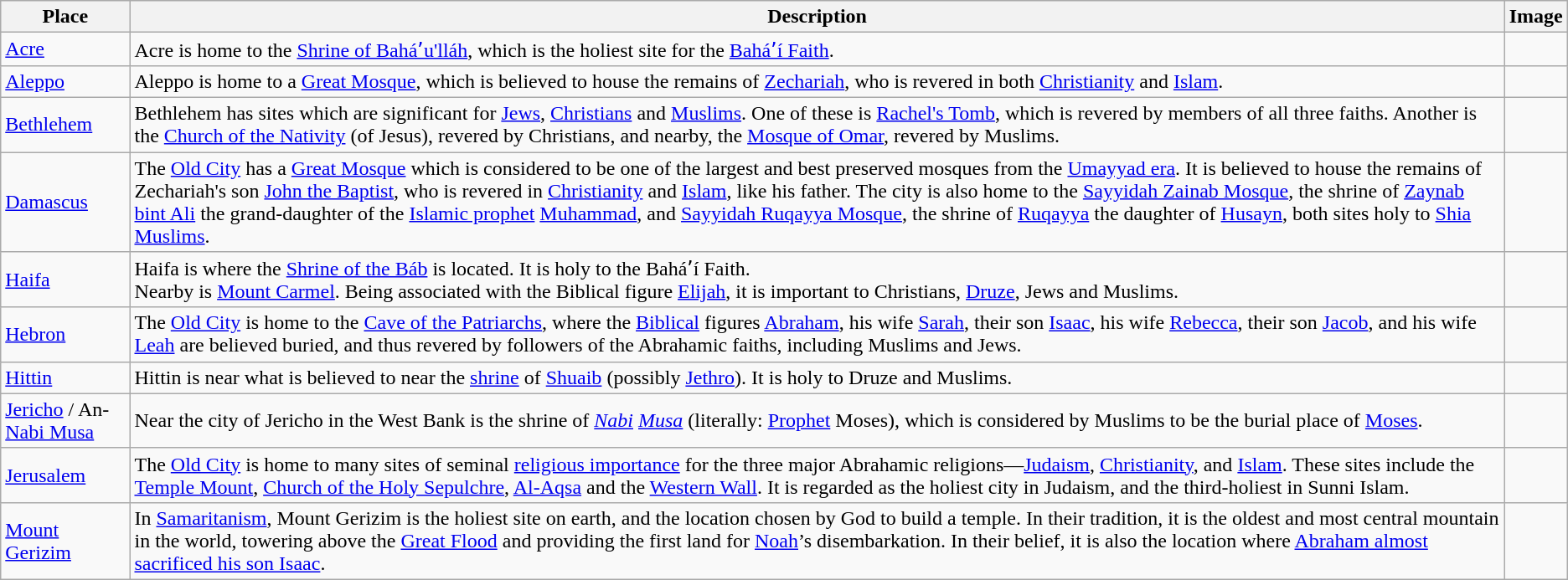<table class="wikitable">
<tr>
<th>Place</th>
<th>Description</th>
<th>Image</th>
</tr>
<tr>
<td><a href='#'>Acre</a></td>
<td>Acre is home to the <a href='#'>Shrine of Baháʼu'lláh</a>, which is the holiest site for the <a href='#'>Baháʼí Faith</a>.</td>
<td></td>
</tr>
<tr>
<td><a href='#'>Aleppo</a></td>
<td>Aleppo is home to a <a href='#'>Great Mosque</a>, which is believed to house the remains of <a href='#'>Zechariah</a>, who is revered in both <a href='#'>Christianity</a> and <a href='#'>Islam</a>.</td>
<td></td>
</tr>
<tr>
<td><a href='#'>Bethlehem</a></td>
<td>Bethlehem has sites which are significant for <a href='#'>Jews</a>, <a href='#'>Christians</a> and <a href='#'>Muslims</a>. One of these is <a href='#'>Rachel's Tomb</a>, which is revered by members of all three faiths. Another is the <a href='#'>Church of the Nativity</a> (of Jesus), revered by Christians, and nearby, the <a href='#'>Mosque of Omar</a>, revered by Muslims.</td>
<td></td>
</tr>
<tr>
<td><a href='#'>Damascus</a></td>
<td>The <a href='#'>Old City</a> has a <a href='#'>Great Mosque</a> which is considered to be one of the largest and best preserved mosques from the <a href='#'>Umayyad era</a>. It is believed to house the remains of Zechariah's son <a href='#'>John the Baptist</a>, who is revered in <a href='#'>Christianity</a> and <a href='#'>Islam</a>, like his father. The city is also home to the <a href='#'>Sayyidah Zainab Mosque</a>, the shrine of <a href='#'>Zaynab bint Ali</a> the grand-daughter of the <a href='#'>Islamic prophet</a> <a href='#'>Muhammad</a>, and <a href='#'>Sayyidah Ruqayya Mosque</a>, the shrine of <a href='#'>Ruqayya</a> the daughter of <a href='#'>Husayn</a>, both sites holy to <a href='#'>Shia Muslims</a>.</td>
<td></td>
</tr>
<tr>
<td><a href='#'>Haifa</a></td>
<td>Haifa is where the <a href='#'>Shrine of the Báb</a> is located. It is holy to the Baháʼí Faith.<br>Nearby is <a href='#'>Mount Carmel</a>. Being associated with the Biblical figure <a href='#'>Elijah</a>, it is important to Christians, <a href='#'>Druze</a>, Jews and Muslims.</td>
<td></td>
</tr>
<tr>
<td><a href='#'>Hebron</a></td>
<td>The <a href='#'>Old City</a> is home to the <a href='#'>Cave of the Patriarchs</a>, where the <a href='#'>Biblical</a> figures <a href='#'>Abraham</a>, his wife <a href='#'>Sarah</a>, their son <a href='#'>Isaac</a>, his wife <a href='#'>Rebecca</a>, their son <a href='#'>Jacob</a>, and his wife <a href='#'>Leah</a> are believed buried, and thus revered by followers of the Abrahamic faiths, including Muslims and Jews.</td>
<td></td>
</tr>
<tr>
<td><a href='#'>Hittin</a></td>
<td>Hittin is near what is believed to near the <a href='#'>shrine</a> of <a href='#'>Shuaib</a> (possibly <a href='#'>Jethro</a>). It is holy to Druze and Muslims.</td>
<td></td>
</tr>
<tr>
<td><a href='#'>Jericho</a> / An-<a href='#'>Nabi Musa</a></td>
<td>Near the city of Jericho in the West Bank is the shrine of <em><a href='#'>Nabi</a> <a href='#'>Musa</a></em> (literally: <a href='#'>Prophet</a> Moses), which is considered by Muslims to be the burial place of <a href='#'>Moses</a>.</td>
<td></td>
</tr>
<tr>
<td><a href='#'>Jerusalem</a></td>
<td>The <a href='#'>Old City</a> is home to many sites of seminal <a href='#'>religious importance</a> for the three major Abrahamic religions—<a href='#'>Judaism</a>, <a href='#'>Christianity</a>, and <a href='#'>Islam</a>. These sites include the <a href='#'>Temple Mount</a>, <a href='#'>Church of the Holy Sepulchre</a>, <a href='#'>Al-Aqsa</a> and the <a href='#'>Western Wall</a>. It is regarded as the holiest city in Judaism, and the third-holiest in Sunni Islam.</td>
<td></td>
</tr>
<tr>
<td><a href='#'>Mount Gerizim</a></td>
<td>In <a href='#'>Samaritanism</a>, Mount Gerizim is the holiest site on earth, and the location chosen by God to build a temple. In their tradition, it is the oldest and most central mountain in the world, towering above the <a href='#'>Great Flood</a> and providing the first land for <a href='#'>Noah</a>’s disembarkation. In their belief, it is also the location where <a href='#'>Abraham almost sacrificed his son Isaac</a>.</td>
<td></td>
</tr>
</table>
